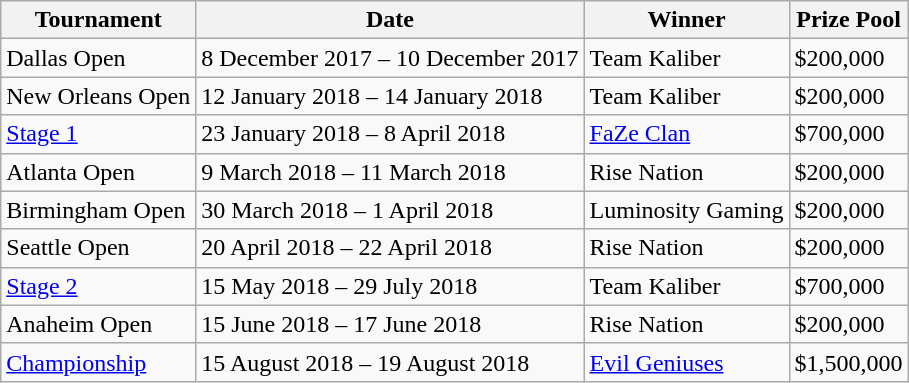<table class="wikitable">
<tr>
<th>Tournament</th>
<th>Date</th>
<th>Winner</th>
<th>Prize Pool</th>
</tr>
<tr>
<td>Dallas Open</td>
<td>8 December 2017 – 10 December 2017</td>
<td>Team Kaliber</td>
<td>$200,000</td>
</tr>
<tr>
<td>New Orleans Open</td>
<td>12 January 2018 – 14 January 2018</td>
<td>Team Kaliber</td>
<td>$200,000</td>
</tr>
<tr>
<td><a href='#'>Stage 1</a></td>
<td>23 January 2018 – 8 April 2018</td>
<td><a href='#'>FaZe Clan</a></td>
<td>$700,000</td>
</tr>
<tr>
<td>Atlanta Open</td>
<td>9 March 2018 – 11 March 2018</td>
<td>Rise Nation</td>
<td>$200,000</td>
</tr>
<tr>
<td>Birmingham Open</td>
<td>30 March 2018 – 1 April 2018</td>
<td>Luminosity Gaming</td>
<td>$200,000</td>
</tr>
<tr>
<td>Seattle Open</td>
<td>20 April 2018 – 22 April 2018</td>
<td>Rise Nation</td>
<td>$200,000</td>
</tr>
<tr>
<td><a href='#'>Stage 2</a></td>
<td>15 May 2018 – 29 July 2018</td>
<td>Team Kaliber</td>
<td>$700,000</td>
</tr>
<tr>
<td>Anaheim Open</td>
<td>15 June 2018 – 17 June 2018</td>
<td>Rise Nation</td>
<td>$200,000</td>
</tr>
<tr>
<td><a href='#'>Championship</a></td>
<td>15 August 2018 – 19 August 2018</td>
<td><a href='#'>Evil Geniuses</a></td>
<td>$1,500,000</td>
</tr>
</table>
